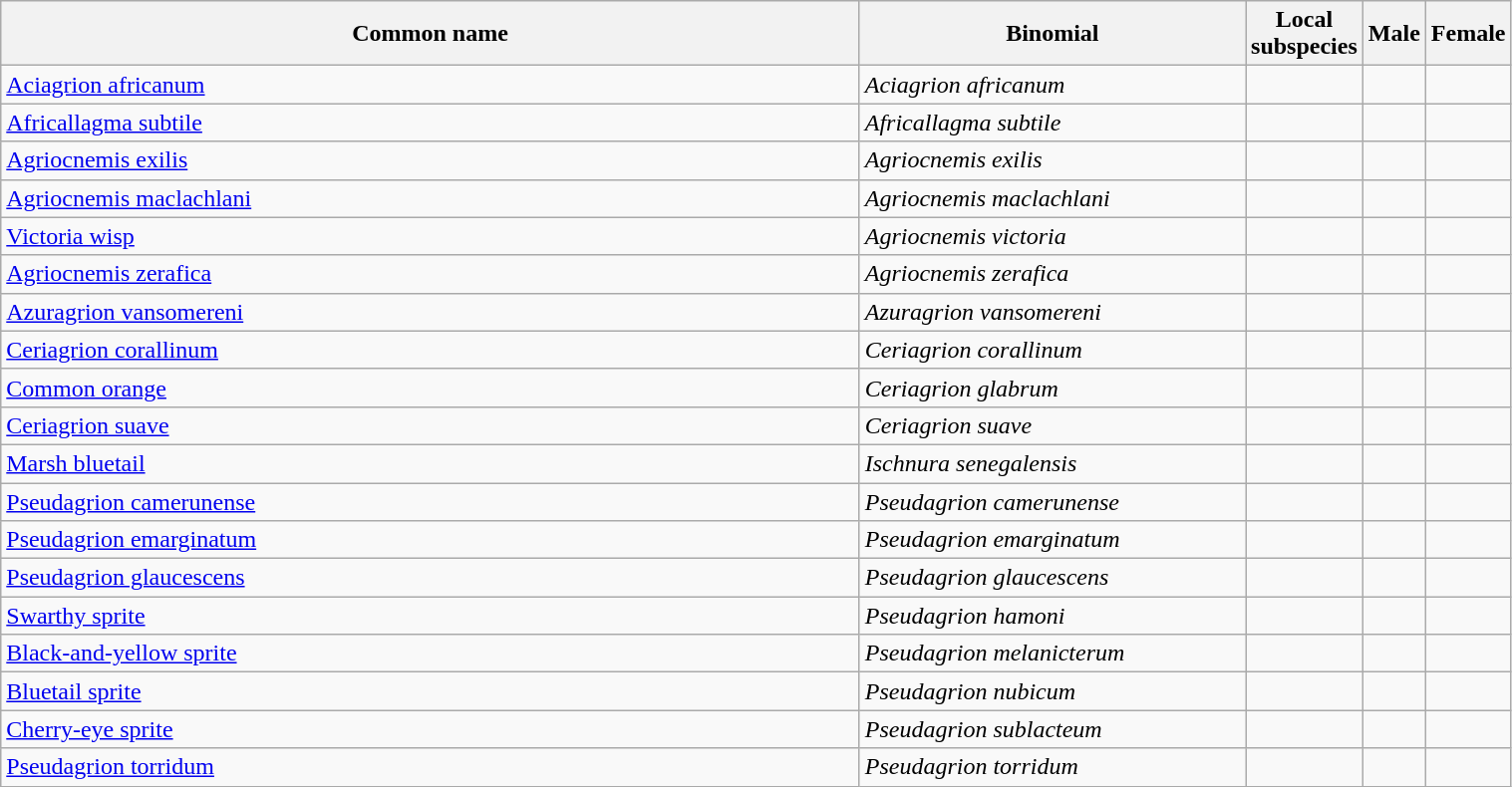<table width=80% class="wikitable">
<tr>
<th width=70%>Common name</th>
<th width=100%>Binomial</th>
<th width=20%>Local subspecies</th>
<th width=20%>Male</th>
<th width=20%>Female</th>
</tr>
<tr>
<td><a href='#'>Aciagrion africanum</a></td>
<td><em>Aciagrion africanum</em></td>
<td></td>
<td></td>
<td></td>
</tr>
<tr>
<td><a href='#'>Africallagma subtile</a></td>
<td><em>Africallagma subtile</em></td>
<td></td>
<td></td>
<td></td>
</tr>
<tr>
<td><a href='#'>Agriocnemis exilis</a></td>
<td><em>Agriocnemis exilis</em></td>
<td></td>
<td></td>
<td></td>
</tr>
<tr>
<td><a href='#'>Agriocnemis maclachlani</a></td>
<td><em>Agriocnemis maclachlani</em></td>
<td></td>
<td></td>
<td></td>
</tr>
<tr>
<td><a href='#'>Victoria wisp</a></td>
<td><em>Agriocnemis victoria</em></td>
<td></td>
<td></td>
<td></td>
</tr>
<tr>
<td><a href='#'>Agriocnemis zerafica</a></td>
<td><em>Agriocnemis zerafica</em></td>
<td></td>
<td></td>
<td></td>
</tr>
<tr>
<td><a href='#'>Azuragrion vansomereni</a></td>
<td><em>Azuragrion vansomereni</em></td>
<td></td>
<td></td>
<td></td>
</tr>
<tr>
<td><a href='#'>Ceriagrion corallinum</a></td>
<td><em>Ceriagrion corallinum</em></td>
<td></td>
<td></td>
<td></td>
</tr>
<tr>
<td><a href='#'>Common orange</a></td>
<td><em>Ceriagrion glabrum</em></td>
<td></td>
<td></td>
<td></td>
</tr>
<tr>
<td><a href='#'>Ceriagrion suave</a></td>
<td><em>Ceriagrion suave</em></td>
<td></td>
<td></td>
<td></td>
</tr>
<tr>
<td><a href='#'>Marsh bluetail</a></td>
<td><em>Ischnura senegalensis</em></td>
<td></td>
<td></td>
<td></td>
</tr>
<tr>
<td><a href='#'>Pseudagrion camerunense</a></td>
<td><em>Pseudagrion camerunense</em></td>
<td></td>
<td></td>
<td></td>
</tr>
<tr>
<td><a href='#'>Pseudagrion emarginatum</a></td>
<td><em>Pseudagrion emarginatum</em></td>
<td></td>
<td></td>
<td></td>
</tr>
<tr>
<td><a href='#'>Pseudagrion glaucescens</a></td>
<td><em>Pseudagrion glaucescens</em></td>
<td></td>
<td></td>
<td></td>
</tr>
<tr>
<td><a href='#'>Swarthy sprite</a></td>
<td><em>Pseudagrion hamoni</em></td>
<td></td>
<td></td>
<td></td>
</tr>
<tr>
<td><a href='#'>Black-and-yellow sprite</a></td>
<td><em>Pseudagrion melanicterum</em></td>
<td></td>
<td></td>
<td></td>
</tr>
<tr>
<td><a href='#'>Bluetail sprite</a></td>
<td><em>Pseudagrion nubicum</em></td>
<td></td>
<td></td>
<td></td>
</tr>
<tr>
<td><a href='#'>Cherry-eye sprite</a></td>
<td><em>Pseudagrion sublacteum</em></td>
<td></td>
<td></td>
<td></td>
</tr>
<tr>
<td><a href='#'>Pseudagrion torridum</a></td>
<td><em>Pseudagrion torridum</em></td>
<td></td>
<td></td>
<td></td>
</tr>
</table>
